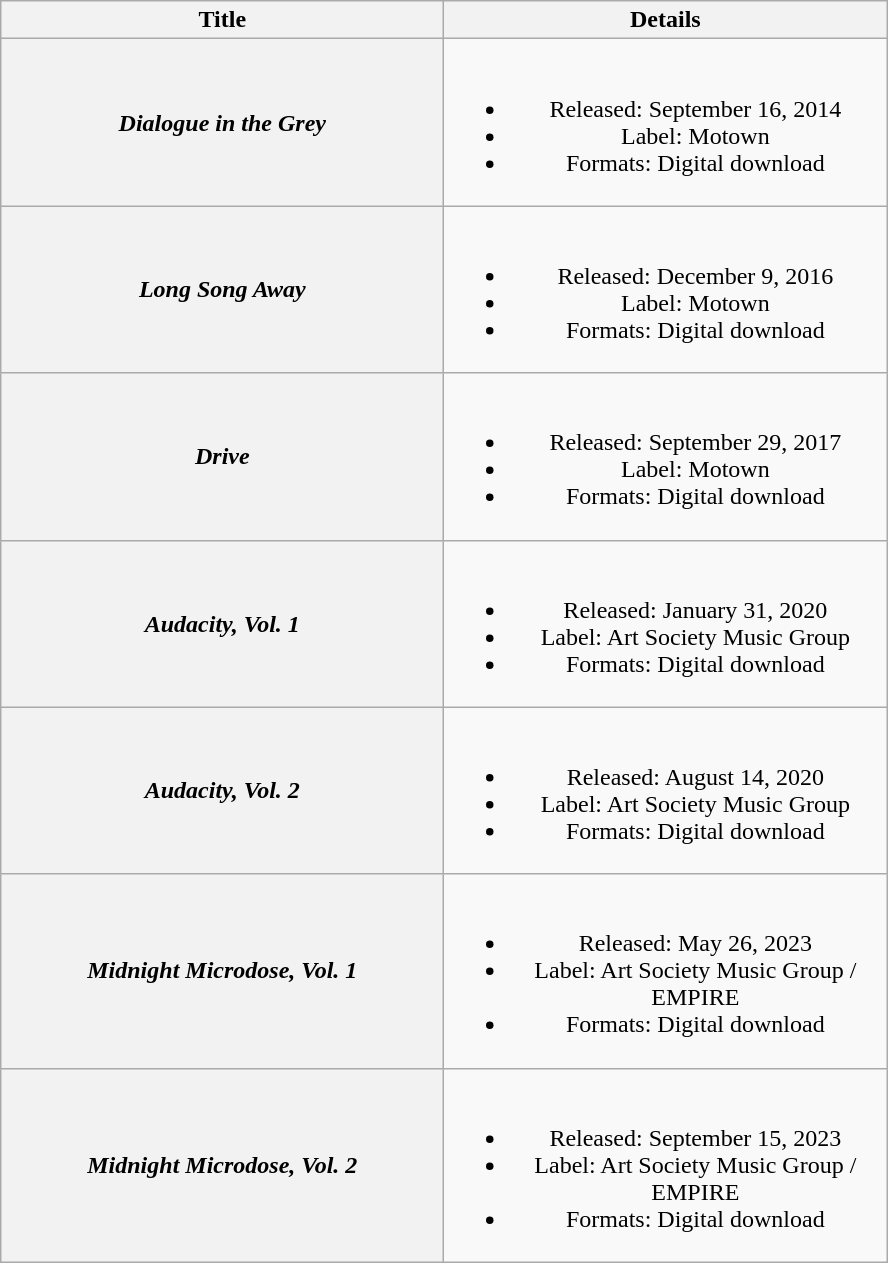<table class="wikitable plainrowheaders" style="text-align:center;">
<tr>
<th scope="col" style="width:18em;">Title</th>
<th scope="col" style="width:18em;">Details</th>
</tr>
<tr>
<th scope="row"><em>Dialogue in the Grey</em></th>
<td><br><ul><li>Released: September 16, 2014</li><li>Label: Motown</li><li>Formats: Digital download</li></ul></td>
</tr>
<tr>
<th scope="row"><em>Long Song Away</em></th>
<td><br><ul><li>Released: December 9, 2016</li><li>Label: Motown</li><li>Formats: Digital download</li></ul></td>
</tr>
<tr>
<th scope="row"><em>Drive</em></th>
<td><br><ul><li>Released: September 29, 2017</li><li>Label: Motown</li><li>Formats: Digital download</li></ul></td>
</tr>
<tr>
<th scope="row"><em>Audacity, Vol. 1</em></th>
<td><br><ul><li>Released: January 31, 2020</li><li>Label: Art Society Music Group</li><li>Formats: Digital download</li></ul></td>
</tr>
<tr>
<th scope="row"><em>Audacity, Vol. 2</em></th>
<td><br><ul><li>Released: August 14, 2020</li><li>Label: Art Society Music Group</li><li>Formats: Digital download</li></ul></td>
</tr>
<tr>
<th scope="row"><em>Midnight Microdose, Vol. 1</em></th>
<td><br><ul><li>Released: May 26, 2023</li><li>Label: Art Society Music Group / EMPIRE</li><li>Formats: Digital download</li></ul></td>
</tr>
<tr>
<th scope="row"><em>Midnight Microdose, Vol. 2</em></th>
<td><br><ul><li>Released: September 15, 2023</li><li>Label: Art Society Music Group / EMPIRE</li><li>Formats: Digital download</li></ul></td>
</tr>
</table>
